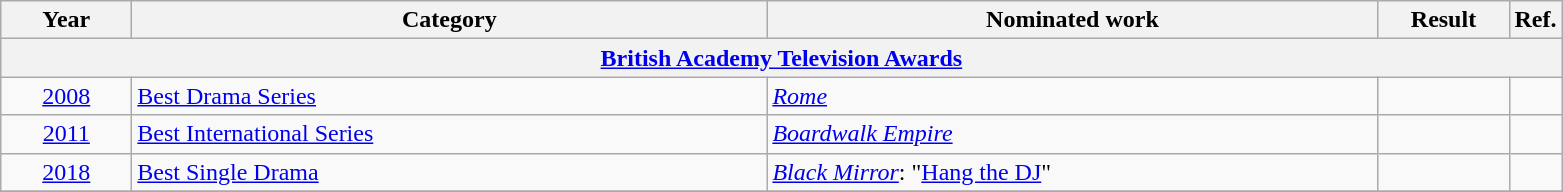<table class=wikitable>
<tr>
<th scope="col" style="width:5em;">Year</th>
<th scope="col" style="width:26em;">Category</th>
<th scope="col" style="width:25em;">Nominated work</th>
<th scope="col" style="width:5em;">Result</th>
<th>Ref.</th>
</tr>
<tr>
<th colspan=5><a href='#'>British Academy Television Awards</a></th>
</tr>
<tr>
<td style="text-align:center;"><a href='#'>2008</a></td>
<td><a href='#'>Best Drama Series</a></td>
<td><em><a href='#'>Rome</a></em></td>
<td></td>
<td></td>
</tr>
<tr>
<td style="text-align:center;"><a href='#'>2011</a></td>
<td><a href='#'>Best International Series</a></td>
<td><em><a href='#'>Boardwalk Empire</a></em></td>
<td></td>
<td></td>
</tr>
<tr>
<td style="text-align:center;"><a href='#'>2018</a></td>
<td><a href='#'>Best Single Drama</a></td>
<td><em><a href='#'>Black Mirror</a></em>: "<a href='#'>Hang the DJ</a>"</td>
<td></td>
<td></td>
</tr>
<tr>
</tr>
</table>
